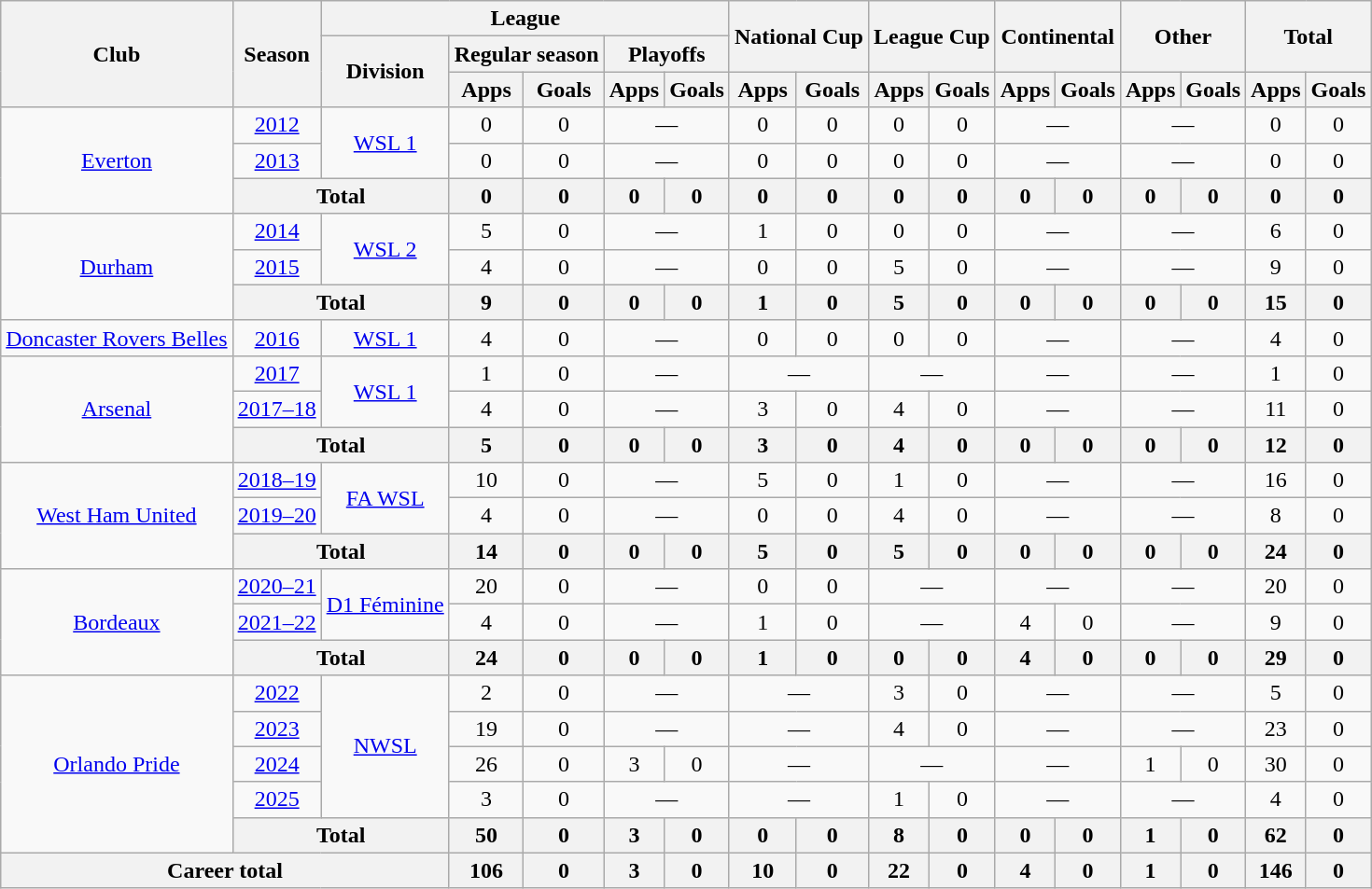<table class="wikitable" style="text-align:center">
<tr>
<th rowspan="3">Club</th>
<th rowspan="3">Season</th>
<th colspan="5">League</th>
<th colspan="2" rowspan="2">National Cup</th>
<th colspan="2" rowspan="2">League Cup</th>
<th colspan="2" rowspan="2">Continental</th>
<th colspan="2" rowspan="2">Other</th>
<th colspan="2" rowspan="2">Total</th>
</tr>
<tr>
<th rowspan="2">Division</th>
<th colspan="2">Regular season</th>
<th colspan="2">Playoffs</th>
</tr>
<tr>
<th>Apps</th>
<th>Goals</th>
<th>Apps</th>
<th>Goals</th>
<th>Apps</th>
<th>Goals</th>
<th>Apps</th>
<th>Goals</th>
<th>Apps</th>
<th>Goals</th>
<th>Apps</th>
<th>Goals</th>
<th>Apps</th>
<th>Goals</th>
</tr>
<tr>
<td rowspan="3"><a href='#'>Everton</a></td>
<td><a href='#'>2012</a></td>
<td rowspan="2"><a href='#'>WSL 1</a></td>
<td>0</td>
<td>0</td>
<td colspan="2">—</td>
<td>0</td>
<td>0</td>
<td>0</td>
<td>0</td>
<td colspan="2">—</td>
<td colspan="2">—</td>
<td>0</td>
<td>0</td>
</tr>
<tr>
<td><a href='#'>2013</a></td>
<td>0</td>
<td>0</td>
<td colspan="2">—</td>
<td>0</td>
<td>0</td>
<td>0</td>
<td>0</td>
<td colspan="2">—</td>
<td colspan="2">—</td>
<td>0</td>
<td>0</td>
</tr>
<tr>
<th colspan="2">Total</th>
<th>0</th>
<th>0</th>
<th>0</th>
<th>0</th>
<th>0</th>
<th>0</th>
<th>0</th>
<th>0</th>
<th>0</th>
<th>0</th>
<th>0</th>
<th>0</th>
<th>0</th>
<th>0</th>
</tr>
<tr>
<td rowspan="3"><a href='#'>Durham</a></td>
<td><a href='#'>2014</a></td>
<td rowspan="2"><a href='#'>WSL 2</a></td>
<td>5</td>
<td>0</td>
<td colspan="2">—</td>
<td>1</td>
<td>0</td>
<td>0</td>
<td>0</td>
<td colspan="2">—</td>
<td colspan="2">—</td>
<td>6</td>
<td>0</td>
</tr>
<tr>
<td><a href='#'>2015</a></td>
<td>4</td>
<td>0</td>
<td colspan="2">—</td>
<td>0</td>
<td>0</td>
<td>5</td>
<td>0</td>
<td colspan="2">—</td>
<td colspan="2">—</td>
<td>9</td>
<td>0</td>
</tr>
<tr>
<th colspan="2">Total</th>
<th>9</th>
<th>0</th>
<th>0</th>
<th>0</th>
<th>1</th>
<th>0</th>
<th>5</th>
<th>0</th>
<th>0</th>
<th>0</th>
<th>0</th>
<th>0</th>
<th>15</th>
<th>0</th>
</tr>
<tr>
<td><a href='#'>Doncaster Rovers Belles</a></td>
<td><a href='#'>2016</a></td>
<td><a href='#'>WSL 1</a></td>
<td>4</td>
<td>0</td>
<td colspan="2">—</td>
<td>0</td>
<td>0</td>
<td>0</td>
<td>0</td>
<td colspan="2">—</td>
<td colspan="2">—</td>
<td>4</td>
<td>0</td>
</tr>
<tr>
<td rowspan="3"><a href='#'>Arsenal</a></td>
<td><a href='#'>2017</a></td>
<td rowspan="2"><a href='#'>WSL 1</a></td>
<td>1</td>
<td>0</td>
<td colspan="2">—</td>
<td colspan="2">—</td>
<td colspan="2">—</td>
<td colspan="2">—</td>
<td colspan="2">—</td>
<td>1</td>
<td>0</td>
</tr>
<tr>
<td><a href='#'>2017–18</a></td>
<td>4</td>
<td>0</td>
<td colspan="2">—</td>
<td>3</td>
<td>0</td>
<td>4</td>
<td>0</td>
<td colspan="2">—</td>
<td colspan="2">—</td>
<td>11</td>
<td>0</td>
</tr>
<tr>
<th colspan="2">Total</th>
<th>5</th>
<th>0</th>
<th>0</th>
<th>0</th>
<th>3</th>
<th>0</th>
<th>4</th>
<th>0</th>
<th>0</th>
<th>0</th>
<th>0</th>
<th>0</th>
<th>12</th>
<th>0</th>
</tr>
<tr>
<td rowspan="3"><a href='#'>West Ham United</a></td>
<td><a href='#'>2018–19</a></td>
<td rowspan="2"><a href='#'>FA WSL</a></td>
<td>10</td>
<td>0</td>
<td colspan="2">—</td>
<td>5</td>
<td>0</td>
<td>1</td>
<td>0</td>
<td colspan="2">—</td>
<td colspan="2">—</td>
<td>16</td>
<td>0</td>
</tr>
<tr>
<td><a href='#'>2019–20</a></td>
<td>4</td>
<td>0</td>
<td colspan="2">—</td>
<td>0</td>
<td>0</td>
<td>4</td>
<td>0</td>
<td colspan="2">—</td>
<td colspan="2">—</td>
<td>8</td>
<td>0</td>
</tr>
<tr>
<th colspan="2">Total</th>
<th>14</th>
<th>0</th>
<th>0</th>
<th>0</th>
<th>5</th>
<th>0</th>
<th>5</th>
<th>0</th>
<th>0</th>
<th>0</th>
<th>0</th>
<th>0</th>
<th>24</th>
<th>0</th>
</tr>
<tr>
<td rowspan="3"><a href='#'>Bordeaux</a></td>
<td><a href='#'>2020–21</a></td>
<td rowspan="2"><a href='#'>D1 Féminine</a></td>
<td>20</td>
<td>0</td>
<td colspan="2">—</td>
<td>0</td>
<td>0</td>
<td colspan="2">—</td>
<td colspan="2">—</td>
<td colspan="2">—</td>
<td>20</td>
<td>0</td>
</tr>
<tr>
<td><a href='#'>2021–22</a></td>
<td>4</td>
<td>0</td>
<td colspan="2">—</td>
<td>1</td>
<td>0</td>
<td colspan="2">—</td>
<td>4</td>
<td>0</td>
<td colspan="2">—</td>
<td>9</td>
<td>0</td>
</tr>
<tr>
<th colspan="2">Total</th>
<th>24</th>
<th>0</th>
<th>0</th>
<th>0</th>
<th>1</th>
<th>0</th>
<th>0</th>
<th>0</th>
<th>4</th>
<th>0</th>
<th>0</th>
<th>0</th>
<th>29</th>
<th>0</th>
</tr>
<tr>
<td rowspan="5"><a href='#'>Orlando Pride</a></td>
<td><a href='#'>2022</a></td>
<td rowspan="4"><a href='#'>NWSL</a></td>
<td>2</td>
<td>0</td>
<td colspan="2">—</td>
<td colspan="2">—</td>
<td>3</td>
<td>0</td>
<td colspan="2">—</td>
<td colspan="2">—</td>
<td>5</td>
<td>0</td>
</tr>
<tr>
<td><a href='#'>2023</a></td>
<td>19</td>
<td>0</td>
<td colspan="2">—</td>
<td colspan="2">—</td>
<td>4</td>
<td>0</td>
<td colspan="2">—</td>
<td colspan="2">—</td>
<td>23</td>
<td>0</td>
</tr>
<tr>
<td><a href='#'>2024</a></td>
<td>26</td>
<td>0</td>
<td>3</td>
<td>0</td>
<td colspan="2">—</td>
<td colspan="2">—</td>
<td colspan="2">—</td>
<td>1</td>
<td>0</td>
<td>30</td>
<td>0</td>
</tr>
<tr>
<td><a href='#'>2025</a></td>
<td>3</td>
<td>0</td>
<td colspan="2">—</td>
<td colspan="2">—</td>
<td>1</td>
<td>0</td>
<td colspan="2">—</td>
<td colspan="2">—</td>
<td>4</td>
<td>0</td>
</tr>
<tr>
<th colspan="2">Total</th>
<th>50</th>
<th>0</th>
<th>3</th>
<th>0</th>
<th>0</th>
<th>0</th>
<th>8</th>
<th>0</th>
<th>0</th>
<th>0</th>
<th>1</th>
<th>0</th>
<th>62</th>
<th>0</th>
</tr>
<tr>
<th colspan="3">Career total</th>
<th>106</th>
<th>0</th>
<th>3</th>
<th>0</th>
<th>10</th>
<th>0</th>
<th>22</th>
<th>0</th>
<th>4</th>
<th>0</th>
<th>1</th>
<th>0</th>
<th>146</th>
<th>0</th>
</tr>
</table>
